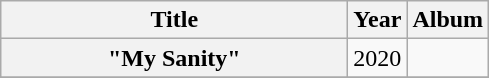<table class="wikitable plainrowheaders" style="text-align:center;" border="1">
<tr>
<th scope="col" style="width:14em;">Title</th>
<th scope="col">Year</th>
<th scope="col">Album</th>
</tr>
<tr>
<th scope="row">"My Sanity"<br> </th>
<td>2020</td>
<td></td>
</tr>
<tr>
</tr>
</table>
